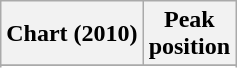<table class="wikitable sortable plainrowheaders" style="text-align:center;">
<tr>
<th scope="col">Chart (2010)</th>
<th scope="col">Peak<br>position</th>
</tr>
<tr>
</tr>
<tr>
</tr>
<tr>
</tr>
<tr>
</tr>
</table>
